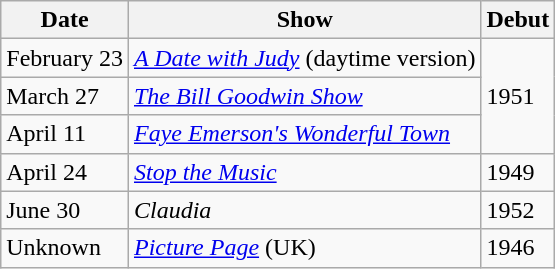<table class="wikitable">
<tr>
<th>Date</th>
<th>Show</th>
<th>Debut</th>
</tr>
<tr>
<td>February 23</td>
<td><em><a href='#'>A Date with Judy</a></em> (daytime version)</td>
<td rowspan="3">1951</td>
</tr>
<tr>
<td>March 27</td>
<td><em><a href='#'>The Bill Goodwin Show</a></em></td>
</tr>
<tr>
<td>April 11</td>
<td><em><a href='#'>Faye Emerson's Wonderful Town</a></em></td>
</tr>
<tr>
<td>April 24</td>
<td><em><a href='#'>Stop the Music</a></em></td>
<td>1949</td>
</tr>
<tr>
<td>June 30</td>
<td><em>Claudia</em></td>
<td>1952</td>
</tr>
<tr>
<td>Unknown</td>
<td><em><a href='#'>Picture Page</a></em> (UK)</td>
<td>1946</td>
</tr>
</table>
